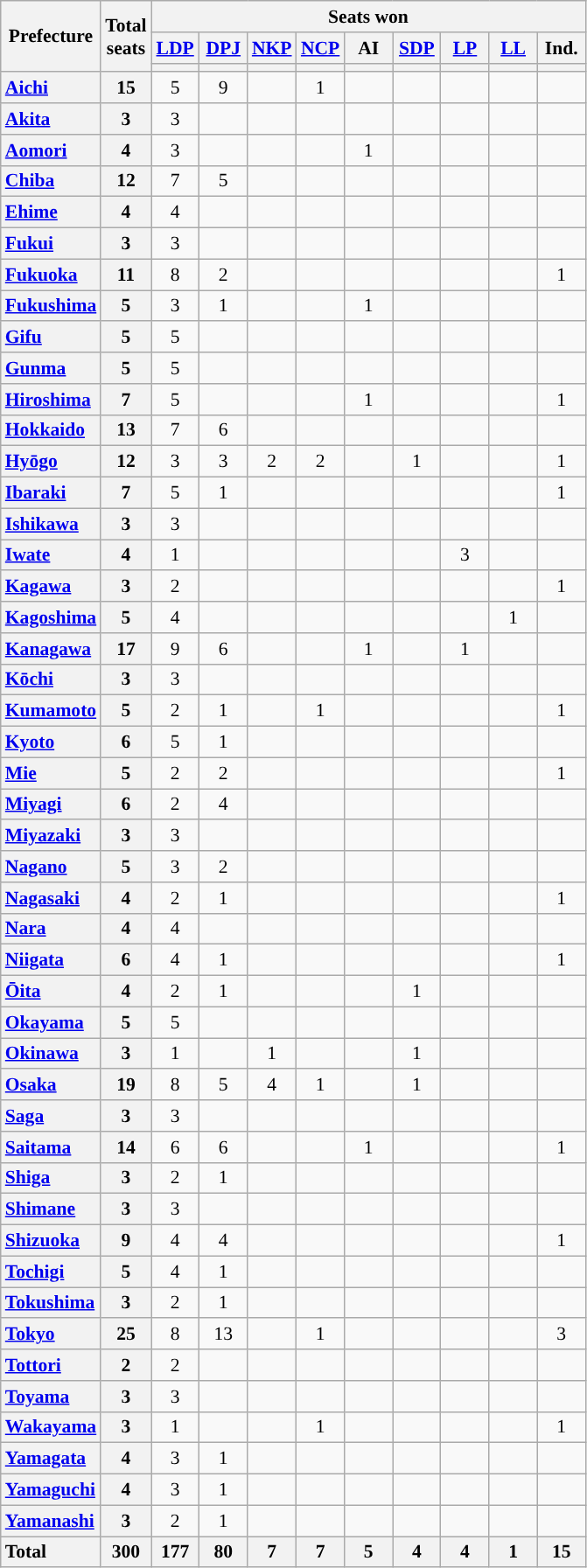<table class="wikitable" style="text-align:center; font-size: 0.9em;">
<tr>
<th rowspan="3">Prefecture</th>
<th rowspan="3">Total<br>seats</th>
<th colspan="9">Seats won</th>
</tr>
<tr>
<th class="unsortable" style="width:30px"><a href='#'>LDP</a></th>
<th class="unsortable" style="width:30px"><a href='#'>DPJ</a></th>
<th class="unsortable" style="width:30px"><a href='#'>NKP</a></th>
<th class="unsortable" style="width:30px"><a href='#'>NCP</a></th>
<th class="unsortable" style="width:30px">AI</th>
<th class="unsortable" style="width:30px"><a href='#'>SDP</a></th>
<th class="unsortable" style="width:30px"><a href='#'>LP</a></th>
<th class="unsortable" style="width:30px"><a href='#'>LL</a></th>
<th class="unsortable" style="width:30px">Ind.</th>
</tr>
<tr>
<th style="background:"></th>
<th style="background:"></th>
<th style="background:"></th>
<th style="background:"></th>
<th style="background:"></th>
<th style="background:"></th>
<th style="background:"></th>
<th style="background:"></th>
<th style="background:"></th>
</tr>
<tr>
<th style="text-align: left"><a href='#'>Aichi</a></th>
<th>15</th>
<td>5</td>
<td>9</td>
<td></td>
<td>1</td>
<td></td>
<td></td>
<td></td>
<td></td>
<td></td>
</tr>
<tr>
<th style="text-align: left"><a href='#'>Akita</a></th>
<th>3</th>
<td>3</td>
<td></td>
<td></td>
<td></td>
<td></td>
<td></td>
<td></td>
<td></td>
<td></td>
</tr>
<tr>
<th style="text-align: left"><a href='#'>Aomori</a></th>
<th>4</th>
<td>3</td>
<td></td>
<td></td>
<td></td>
<td>1</td>
<td></td>
<td></td>
<td></td>
<td></td>
</tr>
<tr>
<th style="text-align: left"><a href='#'>Chiba</a></th>
<th>12</th>
<td>7</td>
<td>5</td>
<td></td>
<td></td>
<td></td>
<td></td>
<td></td>
<td></td>
<td></td>
</tr>
<tr>
<th style="text-align: left"><a href='#'>Ehime</a></th>
<th>4</th>
<td>4</td>
<td></td>
<td></td>
<td></td>
<td></td>
<td></td>
<td></td>
<td></td>
<td></td>
</tr>
<tr>
<th style="text-align: left"><a href='#'>Fukui</a></th>
<th>3</th>
<td>3</td>
<td></td>
<td></td>
<td></td>
<td></td>
<td></td>
<td></td>
<td></td>
<td></td>
</tr>
<tr>
<th style="text-align: left"><a href='#'>Fukuoka</a></th>
<th>11</th>
<td>8</td>
<td>2</td>
<td></td>
<td></td>
<td></td>
<td></td>
<td></td>
<td></td>
<td>1</td>
</tr>
<tr>
<th style="text-align: left"><a href='#'>Fukushima</a></th>
<th>5</th>
<td>3</td>
<td>1</td>
<td></td>
<td></td>
<td>1</td>
<td></td>
<td></td>
<td></td>
<td></td>
</tr>
<tr>
<th style="text-align: left"><a href='#'>Gifu</a></th>
<th>5</th>
<td>5</td>
<td></td>
<td></td>
<td></td>
<td></td>
<td></td>
<td></td>
<td></td>
<td></td>
</tr>
<tr>
<th style="text-align: left"><a href='#'>Gunma</a></th>
<th>5</th>
<td>5</td>
<td></td>
<td></td>
<td></td>
<td></td>
<td></td>
<td></td>
<td></td>
<td></td>
</tr>
<tr>
<th style="text-align: left"><a href='#'>Hiroshima</a></th>
<th>7</th>
<td>5</td>
<td></td>
<td></td>
<td></td>
<td>1</td>
<td></td>
<td></td>
<td></td>
<td>1</td>
</tr>
<tr>
<th style="text-align: left"><a href='#'>Hokkaido</a></th>
<th>13</th>
<td>7</td>
<td>6</td>
<td></td>
<td></td>
<td></td>
<td></td>
<td></td>
<td></td>
<td></td>
</tr>
<tr>
<th style="text-align: left"><a href='#'>Hyōgo</a></th>
<th>12</th>
<td>3</td>
<td>3</td>
<td>2</td>
<td>2</td>
<td></td>
<td>1</td>
<td></td>
<td></td>
<td>1</td>
</tr>
<tr>
<th style="text-align: left"><a href='#'>Ibaraki</a></th>
<th>7</th>
<td>5</td>
<td>1</td>
<td></td>
<td></td>
<td></td>
<td></td>
<td></td>
<td></td>
<td>1</td>
</tr>
<tr>
<th style="text-align: left"><a href='#'>Ishikawa</a></th>
<th>3</th>
<td>3</td>
<td></td>
<td></td>
<td></td>
<td></td>
<td></td>
<td></td>
<td></td>
<td></td>
</tr>
<tr>
<th style="text-align: left"><a href='#'>Iwate</a></th>
<th>4</th>
<td>1</td>
<td></td>
<td></td>
<td></td>
<td></td>
<td></td>
<td>3</td>
<td></td>
<td></td>
</tr>
<tr>
<th style="text-align: left"><a href='#'>Kagawa</a></th>
<th>3</th>
<td>2</td>
<td></td>
<td></td>
<td></td>
<td></td>
<td></td>
<td></td>
<td></td>
<td>1</td>
</tr>
<tr>
<th style="text-align: left"><a href='#'>Kagoshima</a></th>
<th>5</th>
<td>4</td>
<td></td>
<td></td>
<td></td>
<td></td>
<td></td>
<td></td>
<td>1</td>
<td></td>
</tr>
<tr>
<th style="text-align: left"><a href='#'>Kanagawa</a></th>
<th>17</th>
<td>9</td>
<td>6</td>
<td></td>
<td></td>
<td>1</td>
<td></td>
<td>1</td>
<td></td>
<td></td>
</tr>
<tr>
<th style="text-align: left"><a href='#'>Kōchi</a></th>
<th>3</th>
<td>3</td>
<td></td>
<td></td>
<td></td>
<td></td>
<td></td>
<td></td>
<td></td>
<td></td>
</tr>
<tr>
<th style="text-align: left"><a href='#'>Kumamoto</a></th>
<th>5</th>
<td>2</td>
<td>1</td>
<td></td>
<td>1</td>
<td></td>
<td></td>
<td></td>
<td></td>
<td>1</td>
</tr>
<tr>
<th style="text-align: left"><a href='#'>Kyoto</a></th>
<th>6</th>
<td>5</td>
<td>1</td>
<td></td>
<td></td>
<td></td>
<td></td>
<td></td>
<td></td>
<td></td>
</tr>
<tr>
<th style="text-align: left"><a href='#'>Mie</a></th>
<th>5</th>
<td>2</td>
<td>2</td>
<td></td>
<td></td>
<td></td>
<td></td>
<td></td>
<td></td>
<td>1</td>
</tr>
<tr>
<th style="text-align: left"><a href='#'>Miyagi</a></th>
<th>6</th>
<td>2</td>
<td>4</td>
<td></td>
<td></td>
<td></td>
<td></td>
<td></td>
<td></td>
<td></td>
</tr>
<tr>
<th style="text-align: left"><a href='#'>Miyazaki</a></th>
<th>3</th>
<td>3</td>
<td></td>
<td></td>
<td></td>
<td></td>
<td></td>
<td></td>
<td></td>
<td></td>
</tr>
<tr>
<th style="text-align: left"><a href='#'>Nagano</a></th>
<th>5</th>
<td>3</td>
<td>2</td>
<td></td>
<td></td>
<td></td>
<td></td>
<td></td>
<td></td>
<td></td>
</tr>
<tr>
<th style="text-align: left"><a href='#'>Nagasaki</a></th>
<th>4</th>
<td>2</td>
<td>1</td>
<td></td>
<td></td>
<td></td>
<td></td>
<td></td>
<td></td>
<td>1</td>
</tr>
<tr>
<th style="text-align: left"><a href='#'>Nara</a></th>
<th>4</th>
<td>4</td>
<td></td>
<td></td>
<td></td>
<td></td>
<td></td>
<td></td>
<td></td>
<td></td>
</tr>
<tr>
<th style="text-align: left"><a href='#'>Niigata</a></th>
<th>6</th>
<td>4</td>
<td>1</td>
<td></td>
<td></td>
<td></td>
<td></td>
<td></td>
<td></td>
<td>1</td>
</tr>
<tr>
<th style="text-align: left"><a href='#'>Ōita</a></th>
<th>4</th>
<td>2</td>
<td>1</td>
<td></td>
<td></td>
<td></td>
<td>1</td>
<td></td>
<td></td>
<td></td>
</tr>
<tr>
<th style="text-align: left"><a href='#'>Okayama</a></th>
<th>5</th>
<td>5</td>
<td></td>
<td></td>
<td></td>
<td></td>
<td></td>
<td></td>
<td></td>
<td></td>
</tr>
<tr>
<th style="text-align: left"><a href='#'>Okinawa</a></th>
<th>3</th>
<td>1</td>
<td></td>
<td>1</td>
<td></td>
<td></td>
<td>1</td>
<td></td>
<td></td>
<td></td>
</tr>
<tr>
<th style="text-align: left"><a href='#'>Osaka</a></th>
<th>19</th>
<td>8</td>
<td>5</td>
<td>4</td>
<td>1</td>
<td></td>
<td>1</td>
<td></td>
<td></td>
<td></td>
</tr>
<tr>
<th style="text-align: left"><a href='#'>Saga</a></th>
<th>3</th>
<td>3</td>
<td></td>
<td></td>
<td></td>
<td></td>
<td></td>
<td></td>
<td></td>
<td></td>
</tr>
<tr>
<th style="text-align: left"><a href='#'>Saitama</a></th>
<th>14</th>
<td>6</td>
<td>6</td>
<td></td>
<td></td>
<td>1</td>
<td></td>
<td></td>
<td></td>
<td>1</td>
</tr>
<tr>
<th style="text-align: left"><a href='#'>Shiga</a></th>
<th>3</th>
<td>2</td>
<td>1</td>
<td></td>
<td></td>
<td></td>
<td></td>
<td></td>
<td></td>
<td></td>
</tr>
<tr>
<th style="text-align: left"><a href='#'>Shimane</a></th>
<th>3</th>
<td>3</td>
<td></td>
<td></td>
<td></td>
<td></td>
<td></td>
<td></td>
<td></td>
<td></td>
</tr>
<tr>
<th style="text-align: left"><a href='#'>Shizuoka</a></th>
<th>9</th>
<td>4</td>
<td>4</td>
<td></td>
<td></td>
<td></td>
<td></td>
<td></td>
<td></td>
<td>1</td>
</tr>
<tr>
<th style="text-align: left"><a href='#'>Tochigi</a></th>
<th>5</th>
<td>4</td>
<td>1</td>
<td></td>
<td></td>
<td></td>
<td></td>
<td></td>
<td></td>
<td></td>
</tr>
<tr>
<th style="text-align: left"><a href='#'>Tokushima</a></th>
<th>3</th>
<td>2</td>
<td>1</td>
<td></td>
<td></td>
<td></td>
<td></td>
<td></td>
<td></td>
<td></td>
</tr>
<tr>
<th style="text-align: left"><a href='#'>Tokyo</a></th>
<th>25</th>
<td>8</td>
<td>13</td>
<td></td>
<td>1</td>
<td></td>
<td></td>
<td></td>
<td></td>
<td>3</td>
</tr>
<tr>
<th style="text-align: left"><a href='#'>Tottori</a></th>
<th>2</th>
<td>2</td>
<td></td>
<td></td>
<td></td>
<td></td>
<td></td>
<td></td>
<td></td>
<td></td>
</tr>
<tr>
<th style="text-align: left"><a href='#'>Toyama</a></th>
<th>3</th>
<td>3</td>
<td></td>
<td></td>
<td></td>
<td></td>
<td></td>
<td></td>
<td></td>
<td></td>
</tr>
<tr>
<th style="text-align: left"><a href='#'>Wakayama</a></th>
<th>3</th>
<td>1</td>
<td></td>
<td></td>
<td>1</td>
<td></td>
<td></td>
<td></td>
<td></td>
<td>1</td>
</tr>
<tr>
<th style="text-align: left"><a href='#'>Yamagata</a></th>
<th>4</th>
<td>3</td>
<td>1</td>
<td></td>
<td></td>
<td></td>
<td></td>
<td></td>
<td></td>
<td></td>
</tr>
<tr>
<th style="text-align: left"><a href='#'>Yamaguchi</a></th>
<th>4</th>
<td>3</td>
<td>1</td>
<td></td>
<td></td>
<td></td>
<td></td>
<td></td>
<td></td>
<td></td>
</tr>
<tr>
<th style="text-align: left"><a href='#'>Yamanashi</a></th>
<th>3</th>
<td>2</td>
<td>1</td>
<td></td>
<td></td>
<td></td>
<td></td>
<td></td>
<td></td>
<td></td>
</tr>
<tr class="sortbottom">
<th style="text-align: left">Total</th>
<th>300</th>
<th>177</th>
<th>80</th>
<th>7</th>
<th>7</th>
<th>5</th>
<th>4</th>
<th>4</th>
<th>1</th>
<th>15</th>
</tr>
</table>
